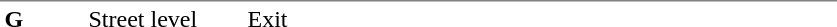<table table border=0 cellspacing=0 cellpadding=3>
<tr>
<td style="border-top:solid 1px gray;" width=50 valign=top><strong>G</strong></td>
<td style="border-top:solid 1px gray;" width=100 valign=top>Street level</td>
<td style="border-top:solid 1px gray;" width=390 valign=top>Exit</td>
</tr>
</table>
